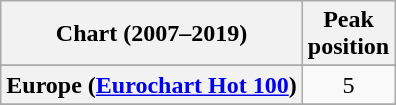<table class="wikitable sortable plainrowheaders" style="text-align:center">
<tr>
<th scope="col">Chart (2007–2019)</th>
<th scope="col">Peak<br>position</th>
</tr>
<tr>
</tr>
<tr>
</tr>
<tr>
</tr>
<tr>
</tr>
<tr>
</tr>
<tr>
</tr>
<tr>
<th scope="row">Europe (<a href='#'>Eurochart Hot 100</a>)</th>
<td>5</td>
</tr>
<tr>
</tr>
<tr>
</tr>
<tr>
</tr>
<tr>
</tr>
<tr>
</tr>
<tr>
</tr>
<tr>
</tr>
<tr>
</tr>
<tr>
</tr>
<tr>
</tr>
<tr>
</tr>
<tr>
</tr>
<tr>
</tr>
<tr>
</tr>
</table>
